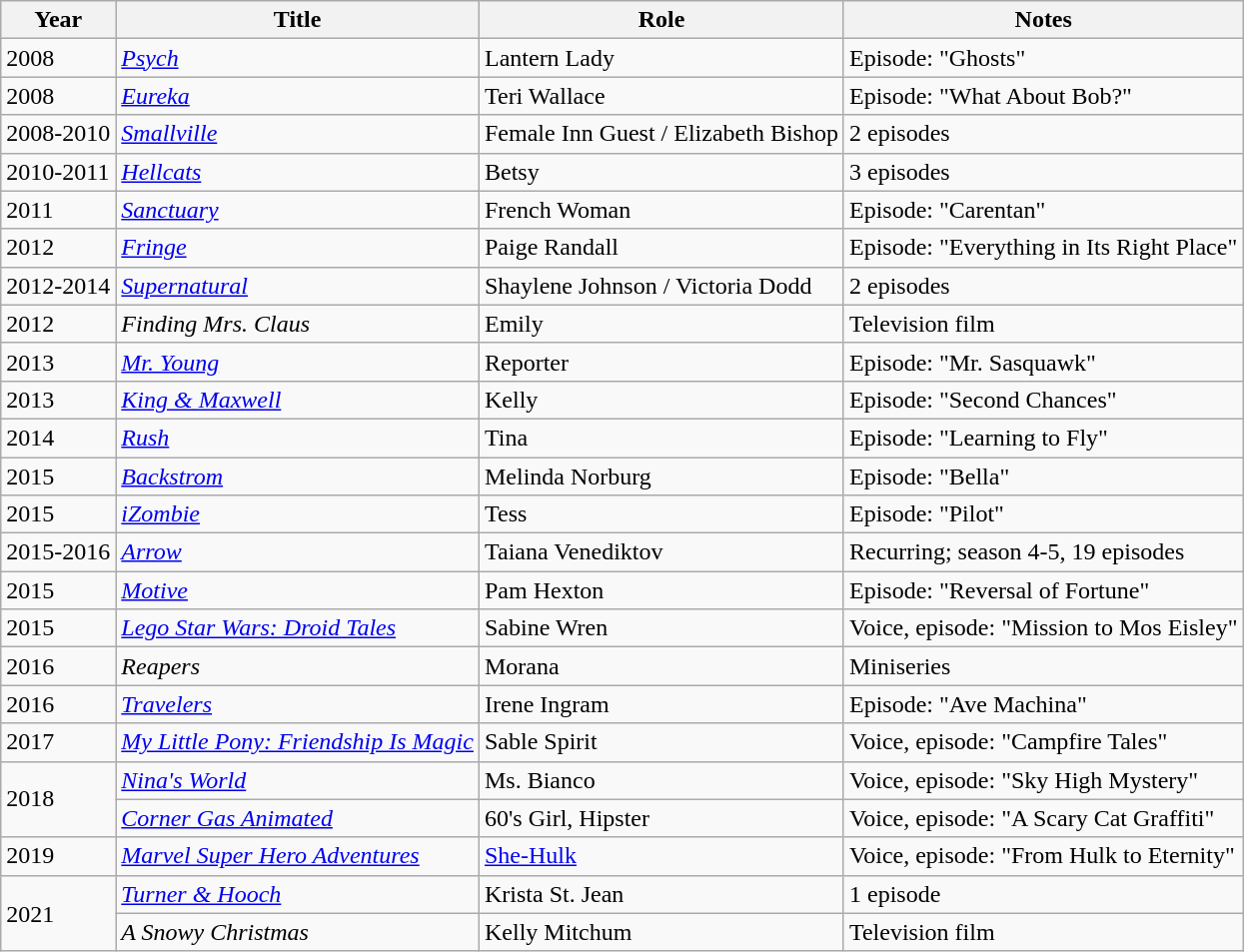<table class="wikitable sortable">
<tr>
<th>Year</th>
<th>Title</th>
<th>Role</th>
<th scope="col" class="unsortable">Notes</th>
</tr>
<tr>
<td>2008</td>
<td><em><a href='#'>Psych</a></em></td>
<td>Lantern Lady</td>
<td>Episode: "Ghosts"</td>
</tr>
<tr>
<td>2008</td>
<td><em><a href='#'>Eureka</a></em></td>
<td>Teri Wallace</td>
<td>Episode: "What About Bob?"</td>
</tr>
<tr>
<td>2008-2010</td>
<td><em><a href='#'>Smallville</a></em></td>
<td>Female Inn Guest / Elizabeth Bishop</td>
<td>2 episodes</td>
</tr>
<tr>
<td>2010-2011</td>
<td><em><a href='#'>Hellcats</a></em></td>
<td>Betsy</td>
<td>3 episodes</td>
</tr>
<tr>
<td>2011</td>
<td><em><a href='#'>Sanctuary</a></em></td>
<td>French Woman</td>
<td>Episode: "Carentan"</td>
</tr>
<tr>
<td>2012</td>
<td><em><a href='#'>Fringe</a></em></td>
<td>Paige Randall</td>
<td>Episode: "Everything in Its Right Place"</td>
</tr>
<tr>
<td>2012-2014</td>
<td><em><a href='#'>Supernatural</a></em></td>
<td>Shaylene Johnson / Victoria Dodd</td>
<td>2 episodes</td>
</tr>
<tr>
<td>2012</td>
<td><em>Finding Mrs. Claus</em></td>
<td>Emily</td>
<td>Television film</td>
</tr>
<tr>
<td>2013</td>
<td><em><a href='#'>Mr. Young</a></em></td>
<td>Reporter</td>
<td>Episode: "Mr. Sasquawk"</td>
</tr>
<tr>
<td>2013</td>
<td><em><a href='#'>King & Maxwell</a></em></td>
<td>Kelly</td>
<td>Episode: "Second Chances"</td>
</tr>
<tr>
<td>2014</td>
<td><em><a href='#'>Rush</a></em></td>
<td>Tina</td>
<td>Episode: "Learning to Fly"</td>
</tr>
<tr>
<td>2015</td>
<td><em><a href='#'>Backstrom</a></em></td>
<td>Melinda Norburg</td>
<td>Episode: "Bella"</td>
</tr>
<tr>
<td>2015</td>
<td><em><a href='#'>iZombie</a></em></td>
<td>Tess</td>
<td>Episode: "Pilot"</td>
</tr>
<tr>
<td>2015-2016</td>
<td><em><a href='#'>Arrow</a></em></td>
<td>Taiana Venediktov</td>
<td>Recurring; season 4-5, 19 episodes</td>
</tr>
<tr>
<td>2015</td>
<td><em><a href='#'>Motive</a></em></td>
<td>Pam Hexton</td>
<td>Episode: "Reversal of Fortune"</td>
</tr>
<tr>
<td>2015</td>
<td><em><a href='#'>Lego Star Wars: Droid Tales</a></em></td>
<td>Sabine Wren</td>
<td>Voice, episode: "Mission to Mos Eisley"</td>
</tr>
<tr>
<td>2016</td>
<td><em>Reapers</em></td>
<td>Morana</td>
<td>Miniseries</td>
</tr>
<tr>
<td>2016</td>
<td><em><a href='#'>Travelers</a></em></td>
<td>Irene Ingram</td>
<td>Episode: "Ave Machina"</td>
</tr>
<tr>
<td>2017</td>
<td><em><a href='#'>My Little Pony: Friendship Is Magic</a></em></td>
<td>Sable Spirit</td>
<td>Voice, episode: "Campfire Tales"</td>
</tr>
<tr>
<td rowspan="2">2018</td>
<td><em><a href='#'>Nina's World</a></em></td>
<td>Ms. Bianco</td>
<td>Voice, episode: "Sky High Mystery"</td>
</tr>
<tr>
<td><em><a href='#'>Corner Gas Animated</a></em></td>
<td>60's Girl, Hipster</td>
<td>Voice, episode: "A Scary Cat Graffiti"</td>
</tr>
<tr>
<td>2019</td>
<td><em><a href='#'>Marvel Super Hero Adventures</a></em></td>
<td><a href='#'>She-Hulk</a></td>
<td>Voice, episode: "From Hulk to Eternity"</td>
</tr>
<tr>
<td rowspan=2>2021</td>
<td><em><a href='#'>Turner & Hooch</a></em></td>
<td>Krista St. Jean</td>
<td>1 episode</td>
</tr>
<tr>
<td><em>A Snowy Christmas</em></td>
<td>Kelly Mitchum</td>
<td>Television film</td>
</tr>
</table>
